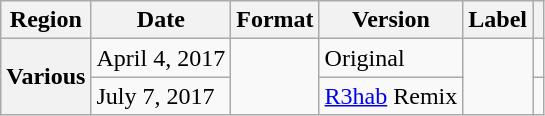<table class="wikitable plainrowheaders">
<tr>
<th scope="col">Region</th>
<th scope="col">Date</th>
<th scope="col">Format</th>
<th scope="col">Version</th>
<th scope="col">Label</th>
<th scope="col"></th>
</tr>
<tr>
<th scope="row" rowspan="2">Various</th>
<td>April 4, 2017</td>
<td rowspan="2"></td>
<td>Original</td>
<td rowspan="2"></td>
<td style="text-align:center;"></td>
</tr>
<tr>
<td>July 7, 2017</td>
<td><a href='#'>R3hab</a> Remix</td>
<td></td>
</tr>
</table>
